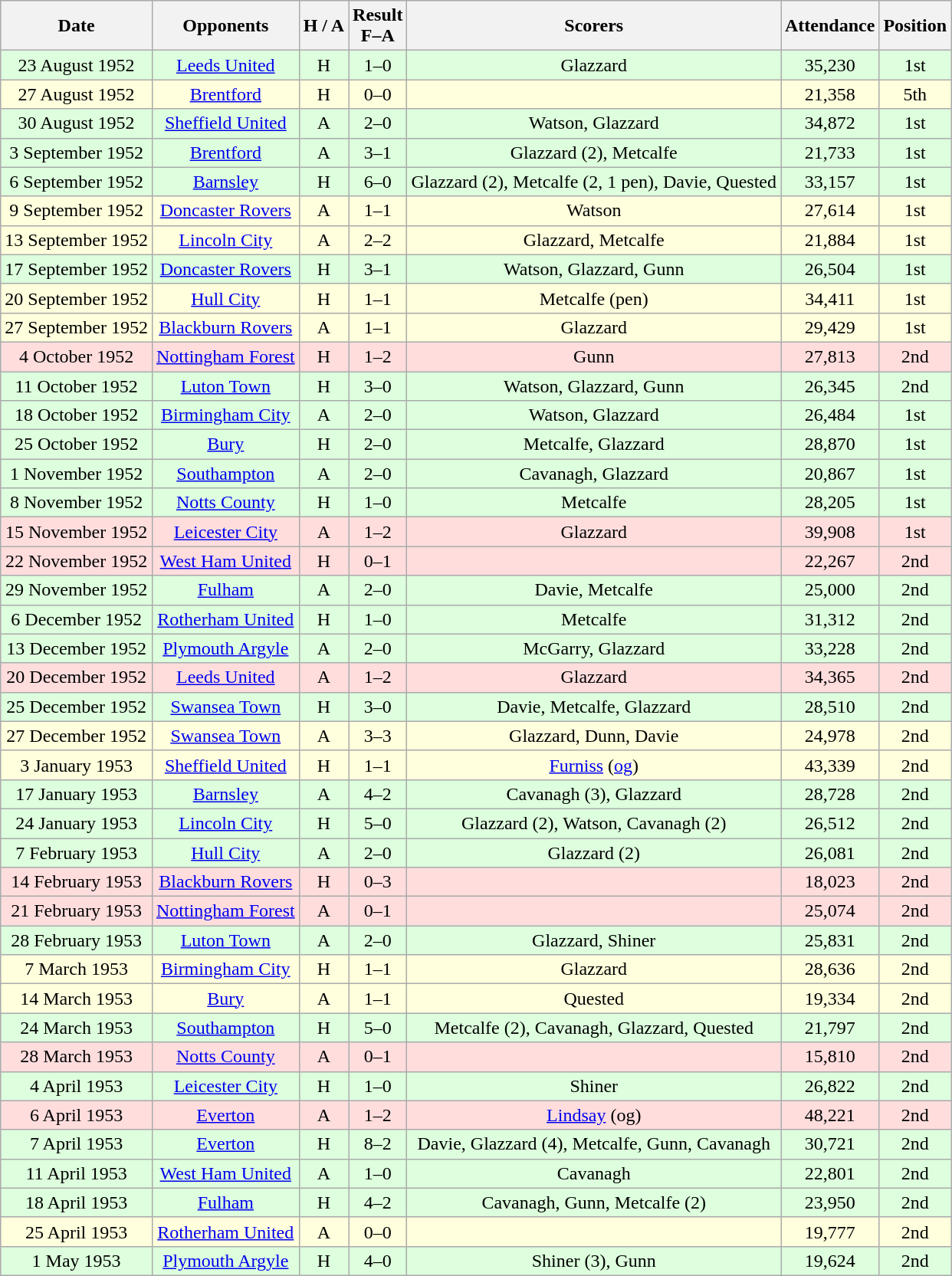<table class="wikitable" style="text-align:center">
<tr>
<th>Date</th>
<th>Opponents</th>
<th>H / A</th>
<th>Result<br>F–A</th>
<th>Scorers</th>
<th>Attendance</th>
<th>Position</th>
</tr>
<tr bgcolor="#ddffdd">
<td>23 August 1952</td>
<td><a href='#'>Leeds United</a></td>
<td>H</td>
<td>1–0</td>
<td>Glazzard</td>
<td>35,230</td>
<td>1st</td>
</tr>
<tr bgcolor="#ffffdd">
<td>27 August 1952</td>
<td><a href='#'>Brentford</a></td>
<td>H</td>
<td>0–0</td>
<td></td>
<td>21,358</td>
<td>5th</td>
</tr>
<tr bgcolor="#ddffdd">
<td>30 August 1952</td>
<td><a href='#'>Sheffield United</a></td>
<td>A</td>
<td>2–0</td>
<td>Watson, Glazzard</td>
<td>34,872</td>
<td>1st</td>
</tr>
<tr bgcolor="#ddffdd">
<td>3 September 1952</td>
<td><a href='#'>Brentford</a></td>
<td>A</td>
<td>3–1</td>
<td>Glazzard (2), Metcalfe</td>
<td>21,733</td>
<td>1st</td>
</tr>
<tr bgcolor="#ddffdd">
<td>6 September 1952</td>
<td><a href='#'>Barnsley</a></td>
<td>H</td>
<td>6–0</td>
<td>Glazzard (2), Metcalfe (2, 1 pen), Davie, Quested</td>
<td>33,157</td>
<td>1st</td>
</tr>
<tr bgcolor="#ffffdd">
<td>9 September 1952</td>
<td><a href='#'>Doncaster Rovers</a></td>
<td>A</td>
<td>1–1</td>
<td>Watson</td>
<td>27,614</td>
<td>1st</td>
</tr>
<tr bgcolor="#ffffdd">
<td>13 September 1952</td>
<td><a href='#'>Lincoln City</a></td>
<td>A</td>
<td>2–2</td>
<td>Glazzard, Metcalfe</td>
<td>21,884</td>
<td>1st</td>
</tr>
<tr bgcolor="#ddffdd">
<td>17 September 1952</td>
<td><a href='#'>Doncaster Rovers</a></td>
<td>H</td>
<td>3–1</td>
<td>Watson, Glazzard, Gunn</td>
<td>26,504</td>
<td>1st</td>
</tr>
<tr bgcolor="#ffffdd">
<td>20 September 1952</td>
<td><a href='#'>Hull City</a></td>
<td>H</td>
<td>1–1</td>
<td>Metcalfe (pen)</td>
<td>34,411</td>
<td>1st</td>
</tr>
<tr bgcolor="#ffffdd">
<td>27 September 1952</td>
<td><a href='#'>Blackburn Rovers</a></td>
<td>A</td>
<td>1–1</td>
<td>Glazzard</td>
<td>29,429</td>
<td>1st</td>
</tr>
<tr bgcolor="#ffdddd">
<td>4 October 1952</td>
<td><a href='#'>Nottingham Forest</a></td>
<td>H</td>
<td>1–2</td>
<td>Gunn</td>
<td>27,813</td>
<td>2nd</td>
</tr>
<tr bgcolor="#ddffdd">
<td>11 October 1952</td>
<td><a href='#'>Luton Town</a></td>
<td>H</td>
<td>3–0</td>
<td>Watson, Glazzard, Gunn</td>
<td>26,345</td>
<td>2nd</td>
</tr>
<tr bgcolor="#ddffdd">
<td>18 October 1952</td>
<td><a href='#'>Birmingham City</a></td>
<td>A</td>
<td>2–0</td>
<td>Watson, Glazzard</td>
<td>26,484</td>
<td>1st</td>
</tr>
<tr bgcolor="#ddffdd">
<td>25 October 1952</td>
<td><a href='#'>Bury</a></td>
<td>H</td>
<td>2–0</td>
<td>Metcalfe, Glazzard</td>
<td>28,870</td>
<td>1st</td>
</tr>
<tr bgcolor="#ddffdd">
<td>1 November 1952</td>
<td><a href='#'>Southampton</a></td>
<td>A</td>
<td>2–0</td>
<td>Cavanagh, Glazzard</td>
<td>20,867</td>
<td>1st</td>
</tr>
<tr bgcolor="#ddffdd">
<td>8 November 1952</td>
<td><a href='#'>Notts County</a></td>
<td>H</td>
<td>1–0</td>
<td>Metcalfe</td>
<td>28,205</td>
<td>1st</td>
</tr>
<tr bgcolor="#ffdddd">
<td>15 November 1952</td>
<td><a href='#'>Leicester City</a></td>
<td>A</td>
<td>1–2</td>
<td>Glazzard</td>
<td>39,908</td>
<td>1st</td>
</tr>
<tr bgcolor="#ffdddd">
<td>22 November 1952</td>
<td><a href='#'>West Ham United</a></td>
<td>H</td>
<td>0–1</td>
<td></td>
<td>22,267</td>
<td>2nd</td>
</tr>
<tr bgcolor="#ddffdd">
<td>29 November 1952</td>
<td><a href='#'>Fulham</a></td>
<td>A</td>
<td>2–0</td>
<td>Davie, Metcalfe</td>
<td>25,000</td>
<td>2nd</td>
</tr>
<tr bgcolor="#ddffdd">
<td>6 December 1952</td>
<td><a href='#'>Rotherham United</a></td>
<td>H</td>
<td>1–0</td>
<td>Metcalfe</td>
<td>31,312</td>
<td>2nd</td>
</tr>
<tr bgcolor="#ddffdd">
<td>13 December 1952</td>
<td><a href='#'>Plymouth Argyle</a></td>
<td>A</td>
<td>2–0</td>
<td>McGarry, Glazzard</td>
<td>33,228</td>
<td>2nd</td>
</tr>
<tr bgcolor="#ffdddd">
<td>20 December 1952</td>
<td><a href='#'>Leeds United</a></td>
<td>A</td>
<td>1–2</td>
<td>Glazzard</td>
<td>34,365</td>
<td>2nd</td>
</tr>
<tr bgcolor="#ddffdd">
<td>25 December 1952</td>
<td><a href='#'>Swansea Town</a></td>
<td>H</td>
<td>3–0</td>
<td>Davie, Metcalfe, Glazzard</td>
<td>28,510</td>
<td>2nd</td>
</tr>
<tr bgcolor="#ffffdd">
<td>27 December 1952</td>
<td><a href='#'>Swansea Town</a></td>
<td>A</td>
<td>3–3</td>
<td>Glazzard, Dunn, Davie</td>
<td>24,978</td>
<td>2nd</td>
</tr>
<tr bgcolor="#ffffdd">
<td>3 January 1953</td>
<td><a href='#'>Sheffield United</a></td>
<td>H</td>
<td>1–1</td>
<td><a href='#'>Furniss</a> (<a href='#'>og</a>)</td>
<td>43,339</td>
<td>2nd</td>
</tr>
<tr bgcolor="#ddffdd">
<td>17 January 1953</td>
<td><a href='#'>Barnsley</a></td>
<td>A</td>
<td>4–2</td>
<td>Cavanagh (3), Glazzard</td>
<td>28,728</td>
<td>2nd</td>
</tr>
<tr bgcolor="#ddffdd">
<td>24 January 1953</td>
<td><a href='#'>Lincoln City</a></td>
<td>H</td>
<td>5–0</td>
<td>Glazzard (2), Watson, Cavanagh (2)</td>
<td>26,512</td>
<td>2nd</td>
</tr>
<tr bgcolor="#ddffdd">
<td>7 February 1953</td>
<td><a href='#'>Hull City</a></td>
<td>A</td>
<td>2–0</td>
<td>Glazzard (2)</td>
<td>26,081</td>
<td>2nd</td>
</tr>
<tr bgcolor="#ffdddd">
<td>14 February 1953</td>
<td><a href='#'>Blackburn Rovers</a></td>
<td>H</td>
<td>0–3</td>
<td></td>
<td>18,023</td>
<td>2nd</td>
</tr>
<tr bgcolor="#ffdddd">
<td>21 February 1953</td>
<td><a href='#'>Nottingham Forest</a></td>
<td>A</td>
<td>0–1</td>
<td></td>
<td>25,074</td>
<td>2nd</td>
</tr>
<tr bgcolor="#ddffdd">
<td>28 February 1953</td>
<td><a href='#'>Luton Town</a></td>
<td>A</td>
<td>2–0</td>
<td>Glazzard, Shiner</td>
<td>25,831</td>
<td>2nd</td>
</tr>
<tr bgcolor="#ffffdd">
<td>7 March 1953</td>
<td><a href='#'>Birmingham City</a></td>
<td>H</td>
<td>1–1</td>
<td>Glazzard</td>
<td>28,636</td>
<td>2nd</td>
</tr>
<tr bgcolor="#ffffdd">
<td>14 March 1953</td>
<td><a href='#'>Bury</a></td>
<td>A</td>
<td>1–1</td>
<td>Quested</td>
<td>19,334</td>
<td>2nd</td>
</tr>
<tr bgcolor="#ddffdd">
<td>24 March 1953</td>
<td><a href='#'>Southampton</a></td>
<td>H</td>
<td>5–0</td>
<td>Metcalfe (2), Cavanagh, Glazzard, Quested</td>
<td>21,797</td>
<td>2nd</td>
</tr>
<tr bgcolor="#ffdddd">
<td>28 March 1953</td>
<td><a href='#'>Notts County</a></td>
<td>A</td>
<td>0–1</td>
<td></td>
<td>15,810</td>
<td>2nd</td>
</tr>
<tr bgcolor="#ddffdd">
<td>4 April 1953</td>
<td><a href='#'>Leicester City</a></td>
<td>H</td>
<td>1–0</td>
<td>Shiner</td>
<td>26,822</td>
<td>2nd</td>
</tr>
<tr bgcolor="#ffdddd">
<td>6 April 1953</td>
<td><a href='#'>Everton</a></td>
<td>A</td>
<td>1–2</td>
<td><a href='#'>Lindsay</a> (og)</td>
<td>48,221</td>
<td>2nd</td>
</tr>
<tr bgcolor="#ddffdd">
<td>7 April 1953</td>
<td><a href='#'>Everton</a></td>
<td>H</td>
<td>8–2</td>
<td>Davie, Glazzard (4), Metcalfe, Gunn, Cavanagh</td>
<td>30,721</td>
<td>2nd</td>
</tr>
<tr bgcolor="#ddffdd">
<td>11 April 1953</td>
<td><a href='#'>West Ham United</a></td>
<td>A</td>
<td>1–0</td>
<td>Cavanagh</td>
<td>22,801</td>
<td>2nd</td>
</tr>
<tr bgcolor="#ddffdd">
<td>18 April 1953</td>
<td><a href='#'>Fulham</a></td>
<td>H</td>
<td>4–2</td>
<td>Cavanagh, Gunn, Metcalfe (2)</td>
<td>23,950</td>
<td>2nd</td>
</tr>
<tr bgcolor="#ffffdd">
<td>25 April 1953</td>
<td><a href='#'>Rotherham United</a></td>
<td>A</td>
<td>0–0</td>
<td></td>
<td>19,777</td>
<td>2nd</td>
</tr>
<tr bgcolor="#ddffdd">
<td>1 May 1953</td>
<td><a href='#'>Plymouth Argyle</a></td>
<td>H</td>
<td>4–0</td>
<td>Shiner (3), Gunn</td>
<td>19,624</td>
<td>2nd</td>
</tr>
</table>
